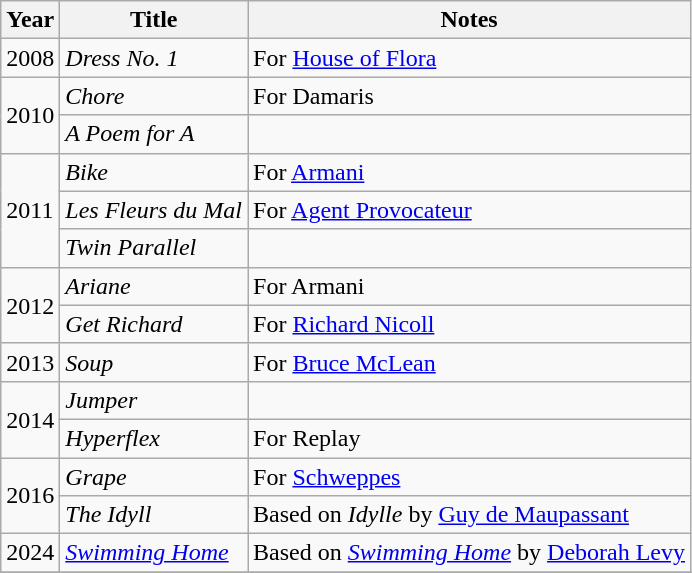<table class="wikitable sortable">
<tr>
<th>Year</th>
<th>Title</th>
<th class="unsortable">Notes</th>
</tr>
<tr>
<td>2008</td>
<td><em>Dress No. 1</em></td>
<td>For <a href='#'>House of Flora</a></td>
</tr>
<tr>
<td rowspan="2">2010</td>
<td><em>Chore</em></td>
<td>For Damaris</td>
</tr>
<tr>
<td><em>A Poem for A</em></td>
<td></td>
</tr>
<tr>
<td rowspan="3">2011</td>
<td><em>Bike</em></td>
<td>For <a href='#'>Armani</a></td>
</tr>
<tr>
<td><em>Les Fleurs du Mal</em></td>
<td>For <a href='#'>Agent Provocateur</a></td>
</tr>
<tr>
<td><em>Twin Parallel</em></td>
<td></td>
</tr>
<tr>
<td rowspan="2">2012</td>
<td><em>Ariane</em></td>
<td>For Armani</td>
</tr>
<tr>
<td><em>Get Richard</em></td>
<td>For <a href='#'>Richard Nicoll</a></td>
</tr>
<tr>
<td>2013</td>
<td><em>Soup</em></td>
<td>For <a href='#'>Bruce McLean</a></td>
</tr>
<tr>
<td rowspan="2">2014</td>
<td><em>Jumper</em></td>
<td></td>
</tr>
<tr>
<td><em>Hyperflex</em></td>
<td>For Replay</td>
</tr>
<tr>
<td rowspan="2">2016</td>
<td><em>Grape</em></td>
<td>For <a href='#'>Schweppes</a></td>
</tr>
<tr>
<td><em>The Idyll</em></td>
<td>Based on <em>Idylle</em> by <a href='#'>Guy de Maupassant</a></td>
</tr>
<tr>
<td>2024</td>
<td><em><a href='#'>Swimming Home</a></em></td>
<td>Based on <em><a href='#'>Swimming Home</a></em> by <a href='#'>Deborah Levy</a></td>
</tr>
<tr>
</tr>
</table>
